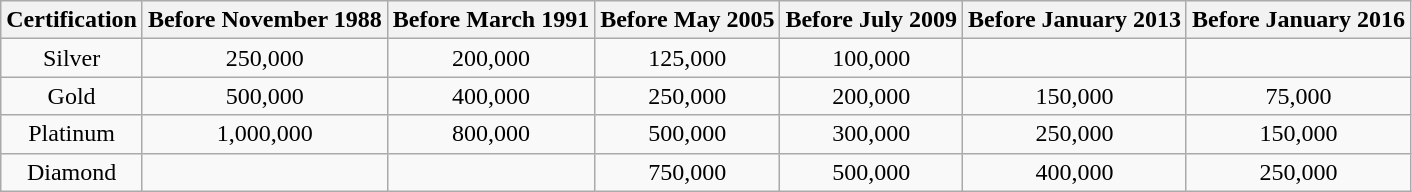<table class="wikitable" style="text-align: center;">
<tr>
<th>Certification</th>
<th>Before November 1988</th>
<th>Before March 1991</th>
<th>Before May 2005</th>
<th>Before July 2009</th>
<th>Before January 2013</th>
<th>Before January 2016</th>
</tr>
<tr>
<td>Silver</td>
<td>250,000</td>
<td>200,000</td>
<td>125,000</td>
<td>100,000</td>
<td></td>
<td></td>
</tr>
<tr>
<td>Gold</td>
<td>500,000</td>
<td>400,000</td>
<td>250,000</td>
<td>200,000</td>
<td>150,000</td>
<td>75,000</td>
</tr>
<tr>
<td>Platinum</td>
<td>1,000,000</td>
<td>800,000</td>
<td>500,000</td>
<td>300,000</td>
<td>250,000</td>
<td>150,000</td>
</tr>
<tr>
<td>Diamond</td>
<td></td>
<td></td>
<td>750,000</td>
<td>500,000</td>
<td>400,000</td>
<td>250,000</td>
</tr>
</table>
